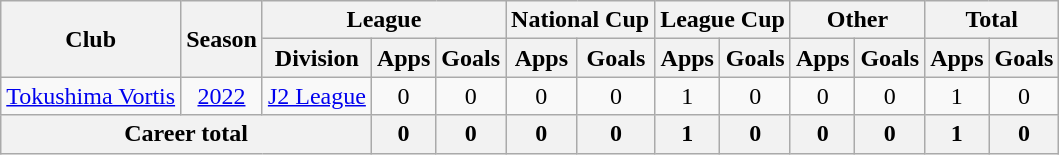<table class="wikitable" style="text-align: center">
<tr>
<th rowspan="2">Club</th>
<th rowspan="2">Season</th>
<th colspan="3">League</th>
<th colspan="2">National Cup</th>
<th colspan="2">League Cup</th>
<th colspan="2">Other</th>
<th colspan="2">Total</th>
</tr>
<tr>
<th>Division</th>
<th>Apps</th>
<th>Goals</th>
<th>Apps</th>
<th>Goals</th>
<th>Apps</th>
<th>Goals</th>
<th>Apps</th>
<th>Goals</th>
<th>Apps</th>
<th>Goals</th>
</tr>
<tr>
<td><a href='#'>Tokushima Vortis</a></td>
<td><a href='#'>2022</a></td>
<td><a href='#'>J2 League</a></td>
<td>0</td>
<td>0</td>
<td>0</td>
<td>0</td>
<td>1</td>
<td>0</td>
<td>0</td>
<td>0</td>
<td>1</td>
<td>0</td>
</tr>
<tr>
<th colspan=3>Career total</th>
<th>0</th>
<th>0</th>
<th>0</th>
<th>0</th>
<th>1</th>
<th>0</th>
<th>0</th>
<th>0</th>
<th>1</th>
<th>0</th>
</tr>
</table>
